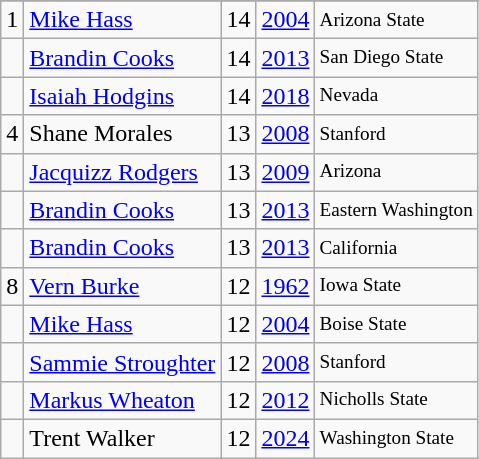<table class="wikitable">
<tr>
</tr>
<tr>
<td>1</td>
<td><a href='#'>Mike Hass</a></td>
<td>14</td>
<td><a href='#'>2004</a></td>
<td style="font-size:80%;">Arizona State</td>
</tr>
<tr>
<td></td>
<td><a href='#'>Brandin Cooks</a></td>
<td>14</td>
<td><a href='#'>2013</a></td>
<td style="font-size:80%;">San Diego State</td>
</tr>
<tr>
<td></td>
<td><a href='#'>Isaiah Hodgins</a></td>
<td>14</td>
<td><a href='#'>2018</a></td>
<td style="font-size:80%;">Nevada</td>
</tr>
<tr>
<td>4</td>
<td>Shane Morales</td>
<td>13</td>
<td><a href='#'>2008</a></td>
<td style="font-size:80%;">Stanford</td>
</tr>
<tr>
<td></td>
<td><a href='#'>Jacquizz Rodgers</a></td>
<td>13</td>
<td><a href='#'>2009</a></td>
<td style="font-size:80%;">Arizona</td>
</tr>
<tr>
<td></td>
<td><a href='#'>Brandin Cooks</a></td>
<td>13</td>
<td><a href='#'>2013</a></td>
<td style="font-size:80%;">Eastern Washington</td>
</tr>
<tr>
<td></td>
<td><a href='#'>Brandin Cooks</a></td>
<td>13</td>
<td><a href='#'>2013</a></td>
<td style="font-size:80%;">California</td>
</tr>
<tr>
<td>8</td>
<td><a href='#'>Vern Burke</a></td>
<td>12</td>
<td><a href='#'>1962</a></td>
<td style="font-size:80%;">Iowa State</td>
</tr>
<tr>
<td></td>
<td><a href='#'>Mike Hass</a></td>
<td>12</td>
<td><a href='#'>2004</a></td>
<td style="font-size:80%;">Boise State</td>
</tr>
<tr>
<td></td>
<td><a href='#'>Sammie Stroughter</a></td>
<td>12</td>
<td><a href='#'>2008</a></td>
<td style="font-size:80%;">Stanford</td>
</tr>
<tr>
<td></td>
<td><a href='#'>Markus Wheaton</a></td>
<td>12</td>
<td><a href='#'>2012</a></td>
<td style="font-size:80%;">Nicholls State</td>
</tr>
<tr>
<td></td>
<td>Trent Walker</td>
<td>12</td>
<td><a href='#'>2024</a></td>
<td style="font-size:80%;">Washington State</td>
</tr>
</table>
